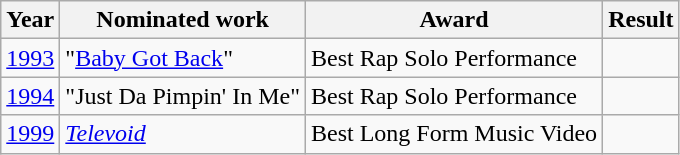<table class="wikitable">
<tr>
<th>Year</th>
<th>Nominated work</th>
<th>Award</th>
<th>Result</th>
</tr>
<tr>
<td align=center><a href='#'>1993</a></td>
<td>"<a href='#'>Baby Got Back</a>"</td>
<td>Best Rap Solo Performance</td>
<td></td>
</tr>
<tr>
<td align=center><a href='#'>1994</a></td>
<td>"Just Da Pimpin' In Me"</td>
<td>Best Rap Solo Performance</td>
<td></td>
</tr>
<tr>
<td align=center><a href='#'>1999</a></td>
<td><em><a href='#'>Televoid</a></em></td>
<td>Best Long Form Music Video</td>
<td></td>
</tr>
</table>
